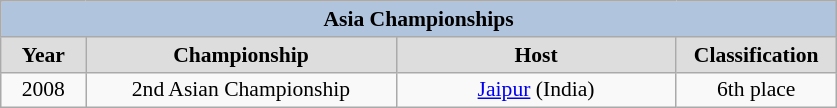<table class="wikitable" style=font-size:90%>
<tr align=center style="background:#B0C4DE;">
<td colspan=4><strong>Asia Championships</strong></td>
</tr>
<tr align=center bgcolor="#dddddd">
<td width=50><strong>Year</strong></td>
<td width=200><strong>Championship</strong></td>
<td width=180><strong>Host</strong></td>
<td width=100><strong>Classification</strong></td>
</tr>
<tr align=center>
<td>2008</td>
<td>2nd Asian Championship</td>
<td><a href='#'>Jaipur</a> (India)</td>
<td align="center">6th place</td>
</tr>
</table>
